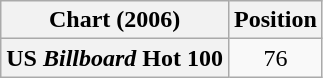<table class="wikitable plainrowheaders" style="text-align:center">
<tr>
<th scope="col">Chart (2006)</th>
<th scope="col">Position</th>
</tr>
<tr>
<th scope="row">US <em>Billboard</em> Hot 100</th>
<td>76</td>
</tr>
</table>
